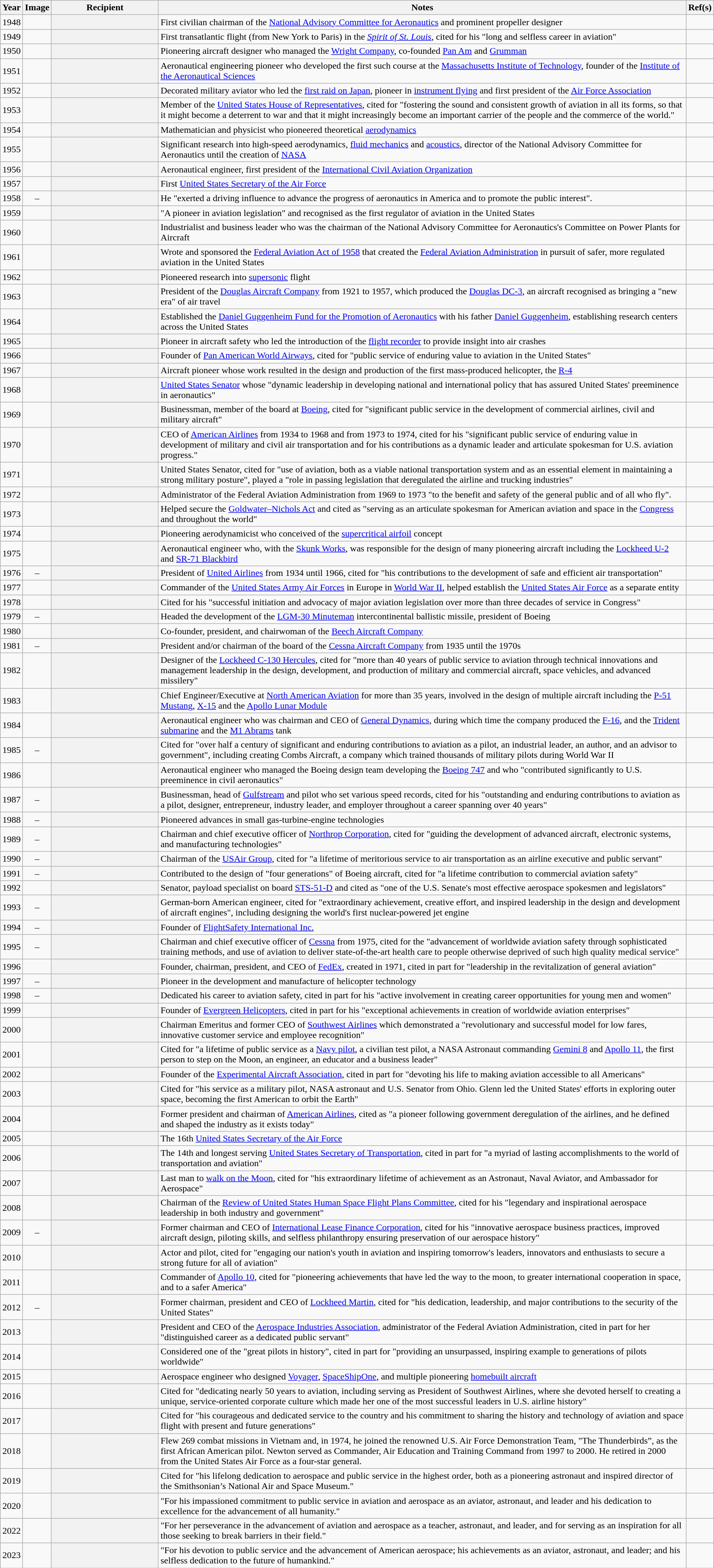<table class="wikitable sortable plainrowheaders" style="text-align:center;">
<tr>
<th scope=col>Year</th>
<th scope=col class=unsortable>Image</th>
<th scope=col width=15%>Recipient</th>
<th scope=col class=unsortable>Notes</th>
<th scope=col class=unsortable>Ref(s)</th>
</tr>
<tr>
<td>1948</td>
<td></td>
<th scope=row></th>
<td align=left>First civilian chairman of the <a href='#'>National Advisory Committee for Aeronautics</a> and prominent propeller designer</td>
<td></td>
</tr>
<tr>
<td>1949</td>
<td></td>
<th scope=row></th>
<td align=left>First transatlantic flight (from New York to Paris) in the <em><a href='#'>Spirit of St. Louis</a></em>, cited for his "long and selfless career in aviation"</td>
<td></td>
</tr>
<tr>
<td>1950</td>
<td></td>
<th scope=row></th>
<td align=left>Pioneering aircraft designer who managed the <a href='#'>Wright Company</a>, co-founded <a href='#'>Pan Am</a> and <a href='#'>Grumman</a></td>
<td></td>
</tr>
<tr>
<td>1951</td>
<td></td>
<th scope=row></th>
<td align=left>Aeronautical engineering pioneer who developed the first such course at the <a href='#'>Massachusetts Institute of Technology</a>, founder of the <a href='#'>Institute of the Aeronautical Sciences</a></td>
<td></td>
</tr>
<tr>
<td>1952</td>
<td></td>
<th scope=row></th>
<td align=left>Decorated military aviator who led the <a href='#'>first raid on Japan</a>, pioneer in <a href='#'>instrument flying</a> and first president of the <a href='#'>Air Force Association</a></td>
<td></td>
</tr>
<tr>
<td>1953</td>
<td></td>
<th scope=row></th>
<td align=left>Member of the <a href='#'>United States House of Representatives</a>, cited for "fostering the sound and consistent growth of aviation in all its forms, so that it might become a deterrent to war and that it might increasingly become an important carrier of the people and the commerce of the world."</td>
<td></td>
</tr>
<tr>
<td>1954</td>
<td></td>
<th scope=row></th>
<td align=left>Mathematician and physicist who pioneered theoretical <a href='#'>aerodynamics</a></td>
<td></td>
</tr>
<tr>
<td>1955</td>
<td></td>
<th scope=row></th>
<td align=left>Significant research into high-speed aerodynamics, <a href='#'>fluid mechanics</a> and <a href='#'>acoustics</a>, director of the National Advisory Committee for Aeronautics until the creation of <a href='#'>NASA</a></td>
<td></td>
</tr>
<tr>
<td>1956</td>
<td></td>
<th scope=row></th>
<td align=left>Aeronautical engineer, first president of the <a href='#'>International Civil Aviation Organization</a></td>
<td></td>
</tr>
<tr>
<td>1957</td>
<td></td>
<th scope=row></th>
<td align=left>First <a href='#'>United States Secretary of the Air Force</a></td>
<td></td>
</tr>
<tr>
<td>1958</td>
<td>–</td>
<th scope=row></th>
<td align=left>He "exerted a driving influence to advance the progress of aeronautics in America and to promote the public interest".</td>
<td></td>
</tr>
<tr>
<td>1959</td>
<td></td>
<th scope=row></th>
<td align=left>"A pioneer in aviation legislation" and recognised as the first regulator of aviation in the United States</td>
<td></td>
</tr>
<tr>
<td>1960</td>
<td></td>
<th scope=row></th>
<td align=left>Industrialist and business leader who was the chairman of the National Advisory Committee for Aeronautics's Committee on Power Plants for Aircraft</td>
<td></td>
</tr>
<tr>
<td>1961</td>
<td></td>
<th scope=row></th>
<td align=left>Wrote and sponsored the <a href='#'>Federal Aviation Act of 1958</a> that created the <a href='#'>Federal Aviation Administration</a> in pursuit of safer, more regulated aviation in the United States</td>
<td></td>
</tr>
<tr>
<td>1962</td>
<td></td>
<th scope=row></th>
<td align=left>Pioneered research into <a href='#'>supersonic</a> flight</td>
<td></td>
</tr>
<tr>
<td>1963</td>
<td></td>
<th scope=row></th>
<td align=left>President of the <a href='#'>Douglas Aircraft Company</a> from 1921 to 1957, which produced the <a href='#'>Douglas DC-3</a>, an aircraft recognised as bringing a "new era" of air travel</td>
<td></td>
</tr>
<tr>
<td>1964</td>
<td></td>
<th scope=row></th>
<td align=left>Established the <a href='#'>Daniel Guggenheim Fund for the Promotion of Aeronautics</a> with his father <a href='#'>Daniel Guggenheim</a>, establishing research centers across the United States</td>
<td></td>
</tr>
<tr>
<td>1965</td>
<td></td>
<th scope=row></th>
<td align=left>Pioneer in aircraft safety who led the introduction of the <a href='#'>flight recorder</a> to provide insight into air crashes</td>
<td></td>
</tr>
<tr>
<td>1966</td>
<td></td>
<th scope="row"></th>
<td align=left>Founder of <a href='#'>Pan American World Airways</a>, cited for "public service of enduring value to aviation in the United States"</td>
<td></td>
</tr>
<tr>
<td>1967</td>
<td></td>
<th scope=row></th>
<td align=left>Aircraft pioneer whose work resulted in the design and production of the first mass-produced helicopter, the <a href='#'>R-4</a></td>
<td></td>
</tr>
<tr>
<td>1968</td>
<td></td>
<th scope=row></th>
<td align=left><a href='#'>United States Senator</a> whose "dynamic leadership in developing national and international policy that has assured United States' preeminence in aeronautics"</td>
<td align=left></td>
</tr>
<tr>
<td>1969</td>
<td></td>
<th scope=row></th>
<td align=left>Businessman, member of the board at <a href='#'>Boeing</a>, cited for "significant public service in the development of commercial airlines, civil and military aircraft"</td>
<td></td>
</tr>
<tr>
<td>1970</td>
<td></td>
<th scope=row></th>
<td align=left>CEO of <a href='#'>American Airlines</a> from 1934 to 1968 and from 1973 to 1974, cited for his "significant public service of enduring value in development of military and civil air transportation and for his contributions as a dynamic leader and articulate spokesman for U.S. aviation progress."</td>
<td></td>
</tr>
<tr>
<td>1971</td>
<td></td>
<th scope=row></th>
<td align=left>United States Senator, cited for "use of aviation, both as a viable national transportation system and as an essential element in maintaining a strong military posture", played a "role in passing legislation that deregulated the airline and trucking industries"</td>
<td></td>
</tr>
<tr>
<td>1972</td>
<td></td>
<th scope=row></th>
<td align=left>Administrator of the Federal Aviation Administration from 1969 to 1973 "to the benefit and safety of the general public and of all who fly".</td>
<td></td>
</tr>
<tr>
<td>1973</td>
<td></td>
<th scope=row></th>
<td align=left>Helped secure the <a href='#'>Goldwater–Nichols Act</a> and cited as "serving as an articulate spokesman for American aviation and space in the <a href='#'>Congress</a> and throughout the world"</td>
<td></td>
</tr>
<tr>
<td>1974</td>
<td></td>
<th scope=row></th>
<td align=left>Pioneering aerodynamicist who conceived of the <a href='#'>supercritical airfoil</a> concept</td>
<td></td>
</tr>
<tr>
<td>1975</td>
<td></td>
<th scope="row"></th>
<td align=left>Aeronautical engineer who, with the <a href='#'>Skunk Works</a>, was responsible for the design of many pioneering aircraft including the <a href='#'>Lockheed U-2</a> and <a href='#'>SR-71 Blackbird</a></td>
<td></td>
</tr>
<tr>
<td>1976</td>
<td>–</td>
<th scope=row></th>
<td align=left>President of <a href='#'>United Airlines</a> from 1934 until 1966, cited for "his contributions to the development of safe and efficient air transportation"</td>
<td></td>
</tr>
<tr>
<td>1977</td>
<td></td>
<th scope=row></th>
<td align=left>Commander of the <a href='#'>United States Army Air Forces</a> in Europe in <a href='#'>World War II</a>, helped establish the <a href='#'>United States Air Force</a> as a separate entity</td>
<td></td>
</tr>
<tr>
<td>1978</td>
<td></td>
<th scope=row></th>
<td align=left>Cited for his "successful initiation and advocacy of major aviation legislation over more than three decades of service in Congress"</td>
<td></td>
</tr>
<tr>
<td>1979</td>
<td>–</td>
<th scope=row></th>
<td align=left>Headed the development of the <a href='#'>LGM-30 Minuteman</a> intercontinental ballistic missile, president of Boeing</td>
<td></td>
</tr>
<tr>
<td>1980</td>
<td></td>
<th scope=row></th>
<td align=left>Co-founder, president, and chairwoman of the <a href='#'>Beech Aircraft Company</a></td>
<td></td>
</tr>
<tr>
<td>1981</td>
<td>–</td>
<th scope=row></th>
<td align=left>President and/or chairman of the board of the <a href='#'>Cessna Aircraft Company</a> from 1935 until the 1970s</td>
<td></td>
</tr>
<tr>
<td>1982</td>
<td></td>
<th scope=row></th>
<td align=left>Designer of the <a href='#'>Lockheed C-130 Hercules</a>, cited for "more than 40 years of public service to aviation through technical innovations and management leadership in the design, development, and production of military and commercial aircraft, space vehicles, and advanced missilery"</td>
<td></td>
</tr>
<tr>
<td>1983</td>
<td></td>
<th scope=row></th>
<td align=left>Chief Engineer/Executive at <a href='#'>North American Aviation</a> for more than 35 years, involved in the design of multiple aircraft including the <a href='#'>P-51 Mustang</a>, <a href='#'>X-15</a> and the <a href='#'>Apollo Lunar Module</a></td>
<td></td>
</tr>
<tr>
<td>1984</td>
<td></td>
<th scope=row></th>
<td align=left>Aeronautical engineer who was chairman and CEO of <a href='#'>General Dynamics</a>, during which time the company produced the <a href='#'>F-16</a>, and the <a href='#'>Trident submarine</a> and the <a href='#'>M1 Abrams</a> tank</td>
<td></td>
</tr>
<tr>
<td>1985</td>
<td>–</td>
<th scope=row></th>
<td align=left>Cited for "over half a century of significant and enduring contributions to aviation as a pilot, an industrial leader, an author, and an advisor to government", including creating Combs Aircraft, a company which trained thousands of military pilots during World War II</td>
<td></td>
</tr>
<tr>
<td>1986</td>
<td></td>
<th scope=row></th>
<td align=left>Aeronautical engineer who managed the Boeing design team developing the <a href='#'>Boeing 747</a> and who "contributed significantly to U.S. preeminence in civil aeronautics"</td>
<td></td>
</tr>
<tr>
<td>1987</td>
<td>–</td>
<th scope=row></th>
<td align=left>Businessman, head of <a href='#'>Gulfstream</a> and pilot who set various speed records, cited for his "outstanding and enduring contributions to aviation as a pilot, designer, entrepreneur, industry leader, and employer throughout a career spanning over 40 years"</td>
<td></td>
</tr>
<tr>
<td>1988</td>
<td>–</td>
<th scope=row></th>
<td align=left>Pioneered advances in small gas-turbine-engine technologies</td>
<td></td>
</tr>
<tr>
<td>1989</td>
<td>–</td>
<th scope=row></th>
<td align=left>Chairman and chief executive officer of <a href='#'>Northrop Corporation</a>, cited for "guiding the development of advanced aircraft, electronic systems, and manufacturing technologies"</td>
<td></td>
</tr>
<tr>
<td>1990</td>
<td>–</td>
<th scope=row></th>
<td align=left>Chairman of the <a href='#'>USAir Group</a>, cited for "a lifetime of meritorious service to air transportation as an airline executive and public servant"</td>
<td></td>
</tr>
<tr>
<td>1991</td>
<td>–</td>
<th scope=row></th>
<td align=left>Contributed to the design of "four generations" of Boeing aircraft, cited for "a lifetime contribution to commercial aviation safety"</td>
<td></td>
</tr>
<tr>
<td>1992</td>
<td></td>
<th scope=row></th>
<td align=left>Senator, payload specialist on board <a href='#'>STS-51-D</a> and cited as "one of the U.S. Senate's most effective aerospace spokesmen and legislators"</td>
<td></td>
</tr>
<tr>
<td>1993</td>
<td>–</td>
<th scope=row></th>
<td align=left>German-born American engineer, cited for "extraordinary achievement, creative effort, and inspired leadership in the design and development of aircraft engines", including designing the world's first nuclear-powered jet engine</td>
<td></td>
</tr>
<tr>
<td>1994</td>
<td>–</td>
<th scope=row></th>
<td align=left>Founder of <a href='#'>FlightSafety International Inc.</a></td>
<td></td>
</tr>
<tr>
<td>1995</td>
<td>–</td>
<th scope=row></th>
<td align=left>Chairman and chief executive officer of <a href='#'>Cessna</a> from 1975, cited for the "advancement of worldwide aviation safety through sophisticated training methods, and use of aviation to deliver state-of-the-art health care to people otherwise deprived of such high quality medical service"</td>
<td></td>
</tr>
<tr>
<td>1996</td>
<td></td>
<th scope=row></th>
<td align=left>Founder, chairman, president, and CEO of <a href='#'>FedEx</a>, created in 1971, cited in part for "leadership in the revitalization of general aviation"</td>
<td></td>
</tr>
<tr>
<td>1997</td>
<td>–</td>
<th scope=row></th>
<td align=left>Pioneer in the development and manufacture of helicopter technology</td>
<td></td>
</tr>
<tr>
<td>1998</td>
<td>–</td>
<th scope=row></th>
<td align=left>Dedicated his career to aviation safety, cited in part for his "active involvement in creating career opportunities for young men and women"</td>
<td></td>
</tr>
<tr>
<td>1999</td>
<td></td>
<th scope=row></th>
<td align=left>Founder of <a href='#'>Evergreen Helicopters</a>, cited in part for his "exceptional achievements in creation of worldwide aviation enterprises"</td>
<td></td>
</tr>
<tr>
<td>2000</td>
<td></td>
<th scope=row></th>
<td align=left>Chairman Emeritus and former CEO of <a href='#'>Southwest Airlines</a> which demonstrated a "revolutionary and successful model for low fares, innovative customer service and employee recognition"</td>
<td></td>
</tr>
<tr>
<td>2001</td>
<td></td>
<th scope=row></th>
<td align=left>Cited for "a lifetime of public service as a <a href='#'>Navy pilot</a>, a civilian test pilot, a NASA Astronaut commanding <a href='#'>Gemini 8</a> and <a href='#'>Apollo 11</a>, the first person to step on the Moon, an engineer, an educator and a business leader"</td>
<td></td>
</tr>
<tr>
<td>2002</td>
<td></td>
<th scope=row></th>
<td align=left>Founder of the <a href='#'>Experimental Aircraft Association</a>, cited in part for "devoting his life to making aviation accessible to all Americans"</td>
<td></td>
</tr>
<tr>
<td style="text-align:center;">2003</td>
<td></td>
<th scope=row></th>
<td align=left>Cited for "his service as a military pilot, NASA astronaut and U.S. Senator from Ohio. Glenn led the United States' efforts in exploring outer space, becoming the first American to orbit the Earth"</td>
<td></td>
</tr>
<tr>
<td style="text-align:center;">2004</td>
<td></td>
<th scope=row></th>
<td align=left>Former president and chairman of <a href='#'>American Airlines</a>, cited as "a pioneer following government deregulation of the airlines, and he defined and shaped the industry as it exists today"</td>
<td></td>
</tr>
<tr>
<td>2005</td>
<td></td>
<th scope=row></th>
<td align=left>The 16th <a href='#'>United States Secretary of the Air Force</a></td>
<td></td>
</tr>
<tr>
<td>2006</td>
<td></td>
<th scope=row></th>
<td align=left>The 14th and longest serving <a href='#'>United States Secretary of Transportation</a>, cited in part for "a myriad of lasting accomplishments to the world of transportation and aviation"</td>
<td></td>
</tr>
<tr>
<td>2007</td>
<td></td>
<th scope=row></th>
<td align=left>Last man to <a href='#'>walk on the Moon</a>, cited for "his extraordinary lifetime of achievement as an Astronaut, Naval Aviator, and Ambassador for Aerospace"</td>
<td></td>
</tr>
<tr>
<td>2008</td>
<td></td>
<th scope=row></th>
<td align=left>Chairman of the <a href='#'>Review of United States Human Space Flight Plans Committee</a>, cited for his "legendary and inspirational aerospace leadership in both industry and government"</td>
<td></td>
</tr>
<tr>
<td>2009</td>
<td>–</td>
<th scope=row></th>
<td align=left>Former chairman and CEO of <a href='#'>International Lease Finance Corporation</a>, cited for his "innovative aerospace business practices, improved aircraft design, piloting skills, and selfless philanthropy ensuring preservation of our aerospace history"</td>
<td></td>
</tr>
<tr>
<td>2010</td>
<td></td>
<th scope=row></th>
<td align=left>Actor and pilot, cited for "engaging our nation's youth in aviation and inspiring tomorrow's leaders, innovators and enthusiasts to secure a strong future for all of aviation"</td>
<td></td>
</tr>
<tr>
<td>2011</td>
<td></td>
<th scope=row></th>
<td align=left>Commander of <a href='#'>Apollo 10</a>, cited for "pioneering achievements that have led the way to the moon, to greater international cooperation in space, and to a safer America"</td>
<td></td>
</tr>
<tr>
<td>2012</td>
<td>–</td>
<th scope=row></th>
<td align=left>Former chairman, president and CEO of <a href='#'>Lockheed Martin</a>, cited for "his dedication, leadership, and major contributions to the security of the United States"</td>
<td></td>
</tr>
<tr>
<td>2013</td>
<td></td>
<th scope=row></th>
<td align=left>President and CEO of the <a href='#'>Aerospace Industries Association</a>, administrator of the Federal Aviation Administration, cited in part for her "distinguished career as a dedicated public servant"</td>
<td></td>
</tr>
<tr>
<td>2014</td>
<td></td>
<th scope=row></th>
<td align=left>Considered one of the "great pilots in history", cited in part for "providing an unsurpassed, inspiring example to generations of pilots worldwide"</td>
<td></td>
</tr>
<tr>
<td>2015</td>
<td></td>
<th scope=row></th>
<td align=left>Aerospace engineer who designed <a href='#'>Voyager</a>, <a href='#'>SpaceShipOne</a>, and multiple pioneering <a href='#'>homebuilt aircraft</a></td>
<td></td>
</tr>
<tr>
<td>2016</td>
<td></td>
<th scope=row></th>
<td align=left>Cited for "dedicating nearly 50 years to aviation, including serving as President of Southwest Airlines, where she devoted herself to creating a unique, service-oriented corporate culture which made her one of the most successful leaders in U.S. airline history"</td>
<td></td>
</tr>
<tr>
<td>2017</td>
<td></td>
<th scope=row></th>
<td align=left>Cited for "his courageous and dedicated service to the country and his commitment to sharing the history and technology of aviation and space flight with present and future generations"</td>
<td></td>
</tr>
<tr>
<td>2018</td>
<td></td>
<th scope=row></th>
<td align=left>Flew 269 combat missions in Vietnam and, in 1974, he joined the renowned U.S. Air Force Demonstration Team, "The Thunderbirds”, as the first African American pilot. Newton served as Commander, Air Education and Training Command from 1997 to 2000.  He retired in 2000 from the United States Air Force as a four-star general.</td>
<td></td>
</tr>
<tr>
<td>2019</td>
<td></td>
<th scope=row></th>
<td align=left>Cited for "his lifelong dedication to aerospace and public service in the highest order, both as a pioneering astronaut and inspired director of the Smithsonian’s National Air and Space Museum."</td>
<td></td>
</tr>
<tr>
<td>2020</td>
<td></td>
<th scope=row></th>
<td align=left>"For his impassioned commitment to public service in aviation and aerospace as an aviator, astronaut, and leader and his dedication to excellence for the advancement of all humanity."</td>
<td></td>
</tr>
<tr>
<td>2022</td>
<td></td>
<th scope=row></th>
<td align=left>"For her perseverance in the advancement of aviation and aerospace as a teacher, astronaut, and leader, and for serving as an inspiration for all those seeking to break barriers in their field."</td>
<td></td>
</tr>
<tr>
<td>2023</td>
<td></td>
<th scope=row></th>
<td align=left>"For his devotion to public service and the advancement of American aerospace; his achievements as an aviator, astronaut, and leader; and his selfless dedication to the future of humankind."</td>
<td></td>
</tr>
</table>
